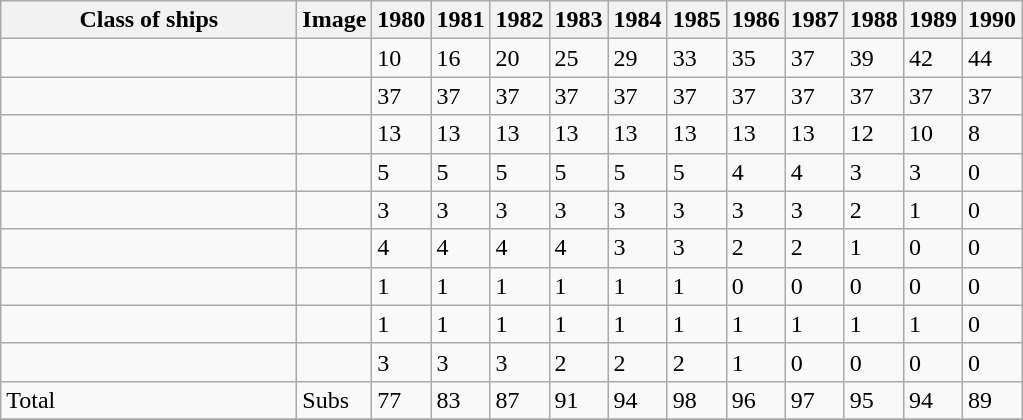<table class="wikitable sortable collapsible collapsed">
<tr>
<th style="width:29%;">Class of ships</th>
<th>Image</th>
<th>1980</th>
<th>1981</th>
<th>1982</th>
<th>1983</th>
<th>1984</th>
<th>1985</th>
<th>1986</th>
<th>1987</th>
<th>1988</th>
<th>1989</th>
<th>1990</th>
</tr>
<tr valign="top">
<td></td>
<td></td>
<td>10</td>
<td>16</td>
<td>20</td>
<td>25</td>
<td>29</td>
<td>33</td>
<td>35</td>
<td>37</td>
<td>39</td>
<td>42</td>
<td>44</td>
</tr>
<tr valign="top">
<td></td>
<td></td>
<td>37</td>
<td>37</td>
<td>37</td>
<td>37</td>
<td>37</td>
<td>37</td>
<td>37</td>
<td>37</td>
<td>37</td>
<td>37</td>
<td>37</td>
</tr>
<tr valign="top">
<td></td>
<td></td>
<td>13</td>
<td>13</td>
<td>13</td>
<td>13</td>
<td>13</td>
<td>13</td>
<td>13</td>
<td>13</td>
<td>12</td>
<td>10</td>
<td>8</td>
</tr>
<tr valign="top">
<td></td>
<td></td>
<td>5</td>
<td>5</td>
<td>5</td>
<td>5</td>
<td>5</td>
<td>5</td>
<td>4</td>
<td>4</td>
<td>3</td>
<td>3</td>
<td>0</td>
</tr>
<tr valign="top">
<td></td>
<td></td>
<td>3</td>
<td>3</td>
<td>3</td>
<td>3</td>
<td>3</td>
<td>3</td>
<td>3</td>
<td>3</td>
<td>2</td>
<td>1</td>
<td>0</td>
</tr>
<tr valign="top">
<td></td>
<td></td>
<td>4</td>
<td>4</td>
<td>4</td>
<td>4</td>
<td>3</td>
<td>3</td>
<td>2</td>
<td>2</td>
<td>1</td>
<td>0</td>
<td>0</td>
</tr>
<tr valign="top">
<td></td>
<td></td>
<td>1</td>
<td>1</td>
<td>1</td>
<td>1</td>
<td>1</td>
<td>1</td>
<td>0</td>
<td>0</td>
<td>0</td>
<td>0</td>
<td>0</td>
</tr>
<tr valign="top">
<td></td>
<td></td>
<td>1</td>
<td>1</td>
<td>1</td>
<td>1</td>
<td>1</td>
<td>1</td>
<td>1</td>
<td>1</td>
<td>1</td>
<td>1</td>
<td>0</td>
</tr>
<tr valign="top">
<td></td>
<td></td>
<td>3</td>
<td>3</td>
<td>3</td>
<td>2</td>
<td>2</td>
<td>2</td>
<td>1</td>
<td>0</td>
<td>0</td>
<td>0</td>
<td>0</td>
</tr>
<tr valign="top">
<td>Total</td>
<td>Subs</td>
<td>77</td>
<td>83</td>
<td>87</td>
<td>91</td>
<td>94</td>
<td>98</td>
<td>96</td>
<td>97</td>
<td>95</td>
<td>94</td>
<td>89</td>
</tr>
<tr>
</tr>
</table>
